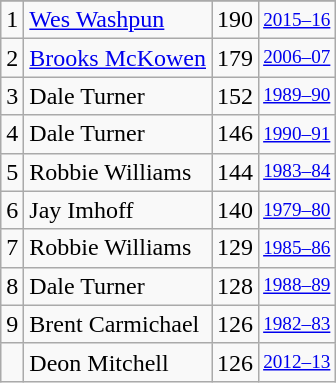<table class="wikitable">
<tr>
</tr>
<tr>
<td>1</td>
<td><a href='#'>Wes Washpun</a></td>
<td>190</td>
<td style="font-size:80%;"><a href='#'>2015–16</a></td>
</tr>
<tr>
<td>2</td>
<td><a href='#'>Brooks McKowen</a></td>
<td>179</td>
<td style="font-size:80%;"><a href='#'>2006–07</a></td>
</tr>
<tr>
<td>3</td>
<td>Dale Turner</td>
<td>152</td>
<td style="font-size:80%;"><a href='#'>1989–90</a></td>
</tr>
<tr>
<td>4</td>
<td>Dale Turner</td>
<td>146</td>
<td style="font-size:80%;"><a href='#'>1990–91</a></td>
</tr>
<tr>
<td>5</td>
<td>Robbie Williams</td>
<td>144</td>
<td style="font-size:80%;"><a href='#'>1983–84</a></td>
</tr>
<tr>
<td>6</td>
<td>Jay Imhoff</td>
<td>140</td>
<td style="font-size:80%;"><a href='#'>1979–80</a></td>
</tr>
<tr>
<td>7</td>
<td>Robbie Williams</td>
<td>129</td>
<td style="font-size:80%;"><a href='#'>1985–86</a></td>
</tr>
<tr>
<td>8</td>
<td>Dale Turner</td>
<td>128</td>
<td style="font-size:80%;"><a href='#'>1988–89</a></td>
</tr>
<tr>
<td>9</td>
<td>Brent Carmichael</td>
<td>126</td>
<td style="font-size:80%;"><a href='#'>1982–83</a></td>
</tr>
<tr>
<td></td>
<td>Deon Mitchell</td>
<td>126</td>
<td style="font-size:80%;"><a href='#'>2012–13</a></td>
</tr>
</table>
